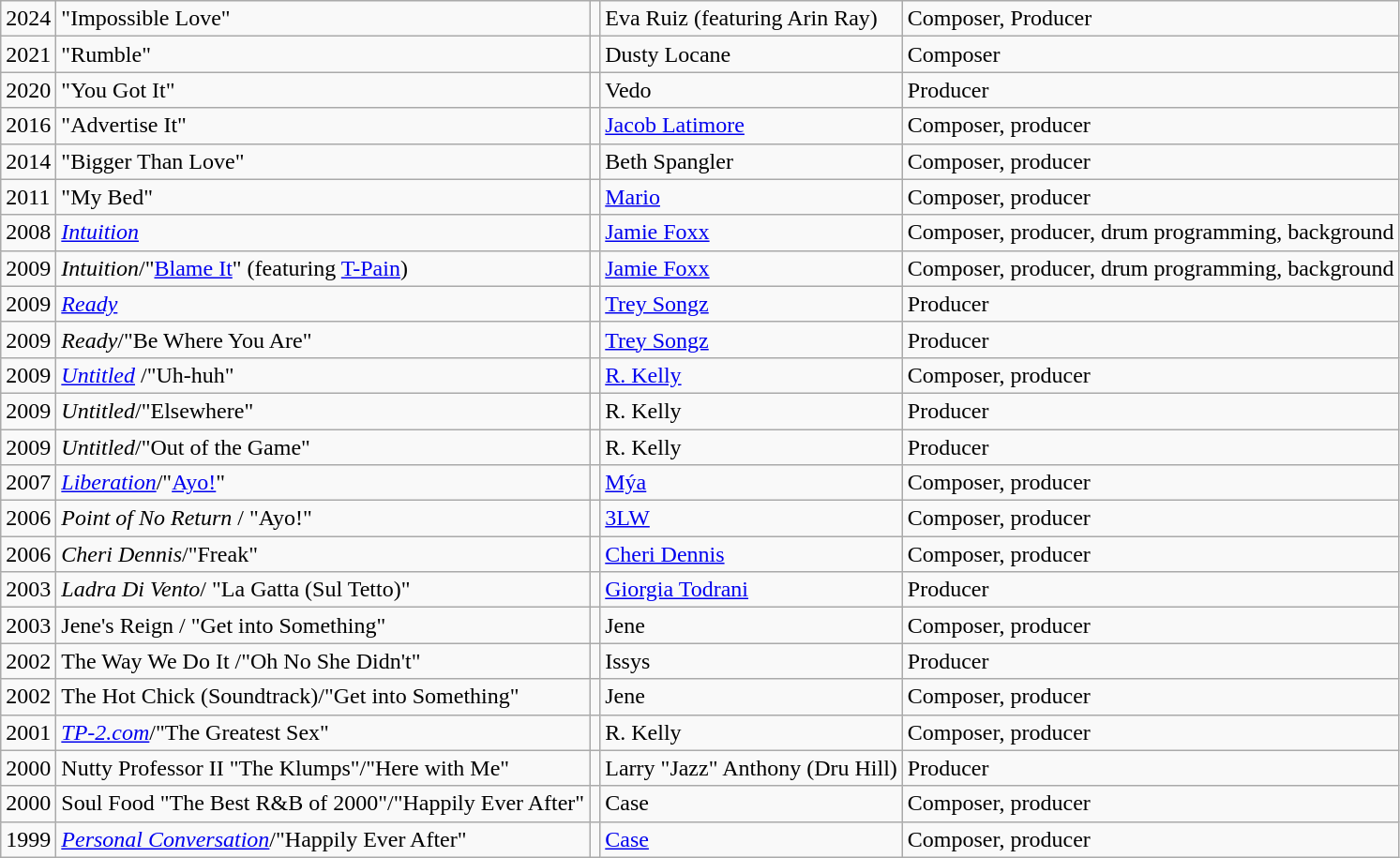<table class="wikitable">
<tr>
<td>2024</td>
<td>"Impossible Love"</td>
<td></td>
<td>Eva Ruiz (featuring Arin Ray)</td>
<td>Composer, Producer</td>
</tr>
<tr>
<td>2021</td>
<td>"Rumble"</td>
<td></td>
<td>Dusty Locane</td>
<td>Composer</td>
</tr>
<tr>
<td>2020</td>
<td>"You Got It"</td>
<td></td>
<td>Vedo</td>
<td>Producer</td>
</tr>
<tr>
<td>2016</td>
<td>"Advertise It"</td>
<td></td>
<td><a href='#'>Jacob Latimore</a></td>
<td>Composer, producer</td>
</tr>
<tr>
<td>2014</td>
<td>"Bigger Than Love"</td>
<td></td>
<td>Beth Spangler</td>
<td>Composer, producer</td>
</tr>
<tr>
<td>2011</td>
<td>"My Bed"</td>
<td></td>
<td><a href='#'>Mario</a></td>
<td>Composer, producer</td>
</tr>
<tr>
<td>2008</td>
<td><em><a href='#'>Intuition</a></em></td>
<td></td>
<td><a href='#'>Jamie Foxx</a></td>
<td>Composer, producer, drum programming, background </td>
</tr>
<tr>
<td>2009</td>
<td><em>Intuition</em>/"<a href='#'>Blame It</a>" (featuring <a href='#'>T-Pain</a>)</td>
<td></td>
<td><a href='#'>Jamie Foxx</a></td>
<td>Composer, producer, drum programming, background </td>
</tr>
<tr>
<td>2009</td>
<td><em><a href='#'>Ready</a></em></td>
<td></td>
<td><a href='#'>Trey Songz</a></td>
<td>Producer</td>
</tr>
<tr>
<td>2009</td>
<td><em>Ready</em>/"Be Where You Are"</td>
<td></td>
<td><a href='#'>Trey Songz</a></td>
<td>Producer</td>
</tr>
<tr>
<td>2009</td>
<td><em><a href='#'>Untitled</a></em> /"Uh-huh"</td>
<td></td>
<td><a href='#'>R. Kelly</a></td>
<td>Composer, producer</td>
</tr>
<tr>
<td>2009</td>
<td><em>Untitled</em>/"Elsewhere"</td>
<td></td>
<td>R. Kelly</td>
<td>Producer</td>
</tr>
<tr>
<td>2009</td>
<td><em>Untitled</em>/"Out of the Game"</td>
<td></td>
<td>R. Kelly</td>
<td>Producer</td>
</tr>
<tr>
<td>2007</td>
<td><em><a href='#'>Liberation</a></em>/"<a href='#'>Ayo!</a>"</td>
<td></td>
<td><a href='#'>Mýa</a></td>
<td>Composer, producer</td>
</tr>
<tr>
<td>2006</td>
<td><em>Point of No Return</em> / "Ayo!"</td>
<td></td>
<td><a href='#'>3LW</a></td>
<td>Composer, producer</td>
</tr>
<tr>
<td>2006</td>
<td><em>Cheri Dennis</em>/"Freak"</td>
<td></td>
<td><a href='#'>Cheri Dennis</a></td>
<td>Composer, producer</td>
</tr>
<tr>
<td>2003</td>
<td><em>Ladra Di Vento</em>/ "La Gatta (Sul Tetto)"</td>
<td></td>
<td><a href='#'>Giorgia Todrani</a></td>
<td>Producer</td>
</tr>
<tr>
<td>2003</td>
<td>Jene's Reign / "Get into Something"</td>
<td></td>
<td>Jene</td>
<td>Composer, producer</td>
</tr>
<tr>
<td>2002</td>
<td>The Way We Do It /"Oh No She Didn't"</td>
<td></td>
<td>Issys</td>
<td>Producer</td>
</tr>
<tr>
<td>2002</td>
<td>The Hot Chick (Soundtrack)/"Get into Something"</td>
<td></td>
<td>Jene</td>
<td>Composer, producer</td>
</tr>
<tr>
<td>2001</td>
<td><em><a href='#'>TP-2.com</a></em>/"The Greatest Sex"</td>
<td></td>
<td>R. Kelly</td>
<td>Composer, producer</td>
</tr>
<tr>
<td>2000</td>
<td>Nutty Professor II "The Klumps"/"Here with Me"</td>
<td></td>
<td>Larry "Jazz" Anthony (Dru Hill)</td>
<td>Producer</td>
</tr>
<tr>
<td>2000</td>
<td>Soul Food "The Best R&B of 2000"/"Happily Ever After"</td>
<td></td>
<td>Case</td>
<td>Composer, producer</td>
</tr>
<tr>
<td>1999</td>
<td><em><a href='#'>Personal Conversation</a></em>/"Happily Ever After"</td>
<td></td>
<td><a href='#'>Case</a></td>
<td>Composer, producer</td>
</tr>
</table>
